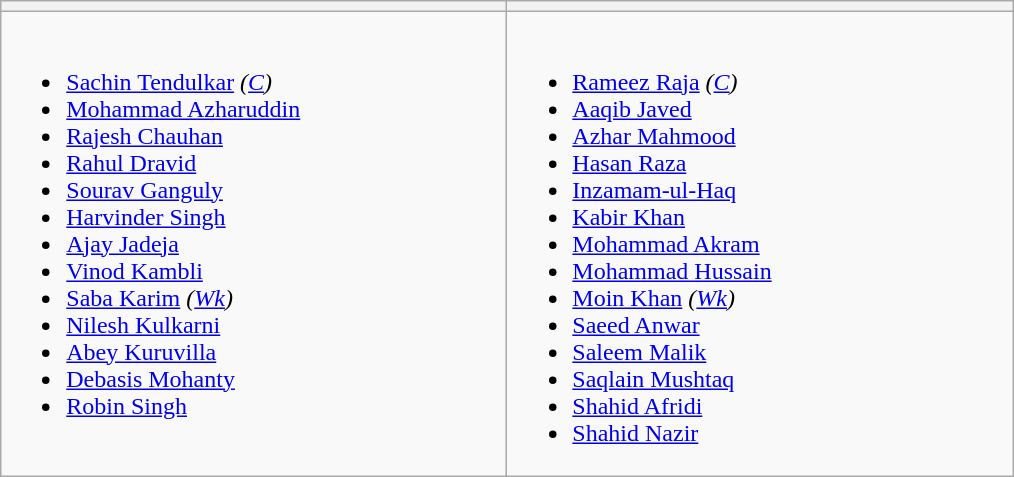<table class="wikitable">
<tr>
<th width=330></th>
<th width=330></th>
</tr>
<tr>
<td valign=top><br><ul><li><a href='#'>Sachin Tendulkar</a> <em>(<a href='#'>C</a>)</em></li><li><a href='#'>Mohammad Azharuddin</a></li><li><a href='#'>Rajesh Chauhan</a></li><li><a href='#'>Rahul Dravid</a></li><li><a href='#'>Sourav Ganguly</a></li><li><a href='#'>Harvinder Singh</a></li><li><a href='#'>Ajay Jadeja</a></li><li><a href='#'>Vinod Kambli</a></li><li><a href='#'>Saba Karim</a> <em>(<a href='#'>Wk</a>)</em></li><li><a href='#'>Nilesh Kulkarni</a></li><li><a href='#'>Abey Kuruvilla</a></li><li><a href='#'>Debasis Mohanty</a></li><li><a href='#'>Robin Singh</a></li></ul></td>
<td valign=top><br><ul><li><a href='#'>Rameez Raja</a> <em>(<a href='#'>C</a>)</em></li><li><a href='#'>Aaqib Javed</a></li><li><a href='#'>Azhar Mahmood</a></li><li><a href='#'>Hasan Raza</a></li><li><a href='#'>Inzamam-ul-Haq</a></li><li><a href='#'>Kabir Khan</a></li><li><a href='#'>Mohammad Akram</a></li><li><a href='#'>Mohammad Hussain</a></li><li><a href='#'>Moin Khan</a> <em>(<a href='#'>Wk</a>)</em></li><li><a href='#'>Saeed Anwar</a></li><li><a href='#'>Saleem Malik</a></li><li><a href='#'>Saqlain Mushtaq</a></li><li><a href='#'>Shahid Afridi</a></li><li><a href='#'>Shahid Nazir</a></li></ul></td>
</tr>
</table>
